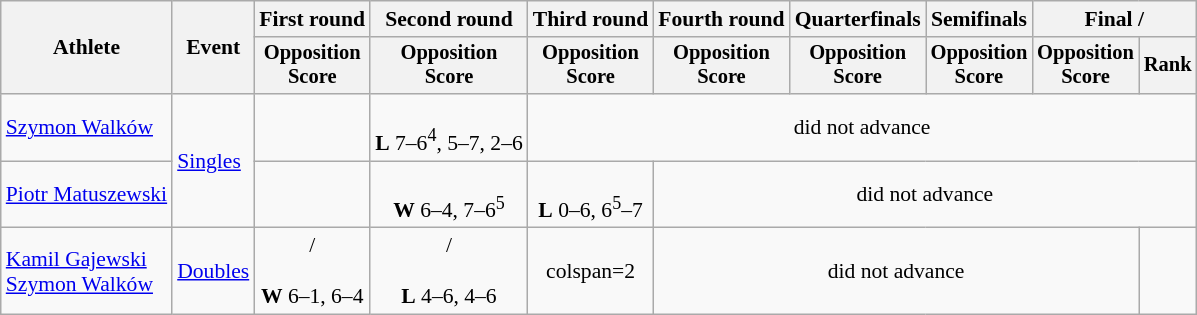<table class=wikitable style="font-size:90%">
<tr>
<th rowspan="2">Athlete</th>
<th rowspan="2">Event</th>
<th>First round</th>
<th>Second round</th>
<th>Third round</th>
<th>Fourth round</th>
<th>Quarterfinals</th>
<th>Semifinals</th>
<th colspan=2>Final / </th>
</tr>
<tr style="font-size:95%">
<th>Opposition<br>Score</th>
<th>Opposition<br>Score</th>
<th>Opposition<br>Score</th>
<th>Opposition<br>Score</th>
<th>Opposition<br>Score</th>
<th>Opposition<br>Score</th>
<th>Opposition<br>Score</th>
<th>Rank</th>
</tr>
<tr align=center>
<td align=left><a href='#'>Szymon Walków</a></td>
<td align=left rowspan=2><a href='#'>Singles</a></td>
<td></td>
<td><br><strong>L</strong>  7–6<sup>4</sup>, 5–7, 2–6</td>
<td colspan=6>did not advance</td>
</tr>
<tr align=center>
<td align=left><a href='#'>Piotr Matuszewski</a></td>
<td></td>
<td><br><strong>W</strong>  6–4, 7–6<sup>5</sup></td>
<td><br><strong>L</strong>  0–6, 6<sup>5</sup>–7</td>
<td colspan=5>did not advance</td>
</tr>
<tr align=center>
<td align=left><a href='#'>Kamil Gajewski</a><br><a href='#'>Szymon Walków</a></td>
<td align=left><a href='#'>Doubles</a></td>
<td> / <br><br><strong>W</strong> 6–1, 6–4</td>
<td> / <br><br><strong>L</strong> 4–6, 4–6</td>
<td>colspan=2 </td>
<td colspan=4>did not advance</td>
</tr>
</table>
